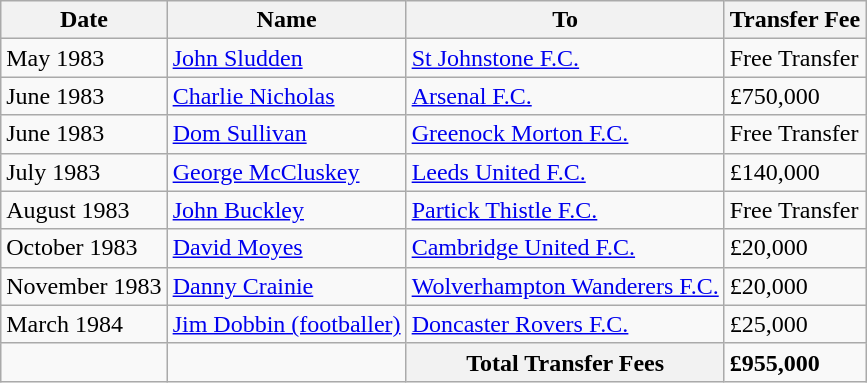<table class="wikitable sortable">
<tr>
<th>Date</th>
<th>Name</th>
<th>To</th>
<th>Transfer Fee</th>
</tr>
<tr>
<td>May 1983</td>
<td><a href='#'>John Sludden</a></td>
<td><a href='#'>St Johnstone F.C.</a></td>
<td>Free Transfer</td>
</tr>
<tr>
<td>June 1983</td>
<td><a href='#'>Charlie Nicholas</a></td>
<td><a href='#'>Arsenal F.C.</a></td>
<td>£750,000</td>
</tr>
<tr>
<td>June 1983</td>
<td><a href='#'>Dom Sullivan</a></td>
<td><a href='#'>Greenock Morton F.C.</a></td>
<td>Free Transfer</td>
</tr>
<tr>
<td>July 1983</td>
<td><a href='#'>George McCluskey</a></td>
<td><a href='#'>Leeds United F.C.</a></td>
<td>£140,000</td>
</tr>
<tr>
<td>August 1983</td>
<td><a href='#'>John Buckley</a></td>
<td><a href='#'>Partick Thistle F.C.</a></td>
<td>Free Transfer</td>
</tr>
<tr>
<td>October 1983</td>
<td><a href='#'>David Moyes</a></td>
<td><a href='#'>Cambridge United F.C.</a></td>
<td>£20,000</td>
</tr>
<tr>
<td>November 1983</td>
<td><a href='#'>Danny Crainie</a></td>
<td><a href='#'>Wolverhampton Wanderers F.C.</a></td>
<td>£20,000</td>
</tr>
<tr>
<td>March 1984</td>
<td><a href='#'>Jim Dobbin (footballer)</a></td>
<td><a href='#'>Doncaster Rovers F.C.</a></td>
<td>£25,000</td>
</tr>
<tr>
<td></td>
<td></td>
<th>Total Transfer Fees</th>
<td><strong>£955,000</strong></td>
</tr>
</table>
